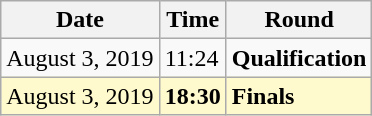<table class="wikitable">
<tr>
<th>Date</th>
<th>Time</th>
<th>Round</th>
</tr>
<tr>
<td>August 3, 2019</td>
<td>11:24</td>
<td><strong>Qualification</strong></td>
</tr>
<tr style=background:lemonchiffon>
<td>August 3, 2019</td>
<td><strong>18:30</strong></td>
<td><strong>Finals</strong></td>
</tr>
</table>
